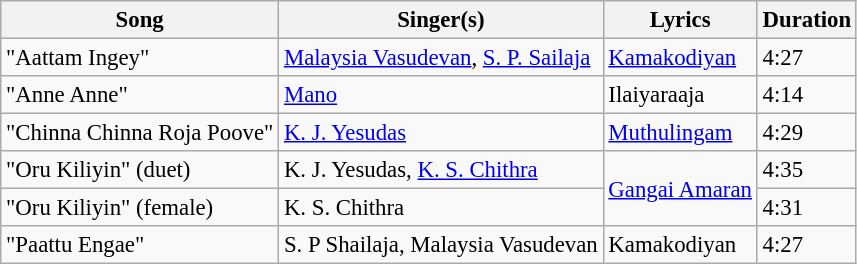<table class="wikitable" style="font-size:95%;">
<tr>
<th>Song</th>
<th>Singer(s)</th>
<th>Lyrics</th>
<th>Duration</th>
</tr>
<tr>
<td>"Aattam Ingey"</td>
<td><a href='#'>Malaysia Vasudevan</a>, <a href='#'>S. P. Sailaja</a></td>
<td><a href='#'>Kamakodiyan</a></td>
<td>4:27</td>
</tr>
<tr>
<td>"Anne Anne"</td>
<td><a href='#'>Mano</a></td>
<td>Ilaiyaraaja</td>
<td>4:14</td>
</tr>
<tr>
<td>"Chinna Chinna Roja Poove"</td>
<td><a href='#'>K. J. Yesudas</a></td>
<td><a href='#'>Muthulingam</a></td>
<td>4:29</td>
</tr>
<tr>
<td>"Oru Kiliyin" (duet)</td>
<td>K. J. Yesudas, <a href='#'>K. S. Chithra</a></td>
<td rowspan=2><a href='#'>Gangai Amaran</a></td>
<td>4:35</td>
</tr>
<tr>
<td>"Oru Kiliyin" (female)</td>
<td>K. S. Chithra</td>
<td>4:31</td>
</tr>
<tr>
<td>"Paattu Engae"</td>
<td>S. P Shailaja, Malaysia Vasudevan</td>
<td>Kamakodiyan</td>
<td>4:27</td>
</tr>
</table>
